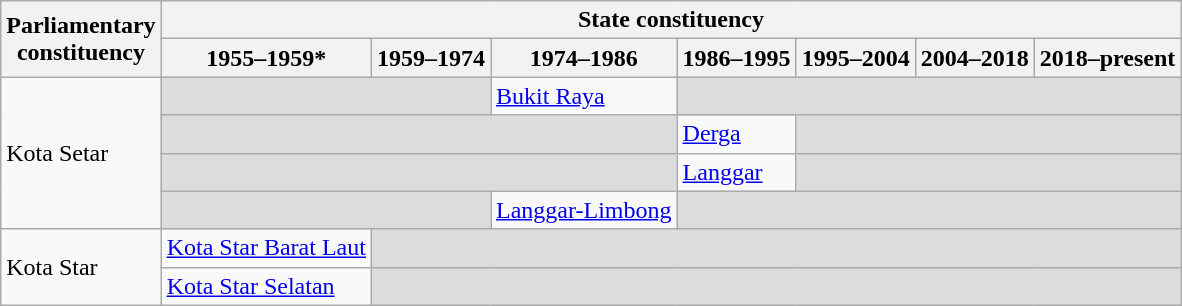<table class="wikitable">
<tr>
<th rowspan="2">Parliamentary<br>constituency</th>
<th colspan="7">State constituency</th>
</tr>
<tr>
<th>1955–1959*</th>
<th>1959–1974</th>
<th>1974–1986</th>
<th>1986–1995</th>
<th>1995–2004</th>
<th>2004–2018</th>
<th>2018–present</th>
</tr>
<tr>
<td rowspan="4">Kota Setar</td>
<td colspan="2" bgcolor="dcdcdc"></td>
<td><a href='#'>Bukit Raya</a></td>
<td colspan="4" bgcolor="dcdcdc"></td>
</tr>
<tr>
<td colspan="3" bgcolor="dcdcdc"></td>
<td><a href='#'>Derga</a></td>
<td colspan="3" bgcolor="dcdcdc"></td>
</tr>
<tr>
<td colspan="3" bgcolor="dcdcdc"></td>
<td><a href='#'>Langgar</a></td>
<td colspan="3" bgcolor="dcdcdc"></td>
</tr>
<tr>
<td colspan="2" bgcolor="dcdcdc"></td>
<td><a href='#'>Langgar-Limbong</a></td>
<td colspan="4" bgcolor="dcdcdc"></td>
</tr>
<tr>
<td rowspan="2">Kota Star</td>
<td><a href='#'>Kota Star Barat Laut</a></td>
<td colspan="6" bgcolor="dcdcdc"></td>
</tr>
<tr>
<td><a href='#'>Kota Star Selatan</a></td>
<td colspan="6" bgcolor="dcdcdc"></td>
</tr>
</table>
